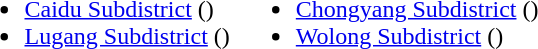<table>
<tr>
<td valign="top"><br><ul><li><a href='#'>Caidu Subdistrict</a> ()</li><li><a href='#'>Lugang Subdistrict</a> ()</li></ul></td>
<td valign="top"><br><ul><li><a href='#'>Chongyang Subdistrict</a> ()</li><li><a href='#'>Wolong Subdistrict</a> ()</li></ul></td>
</tr>
</table>
